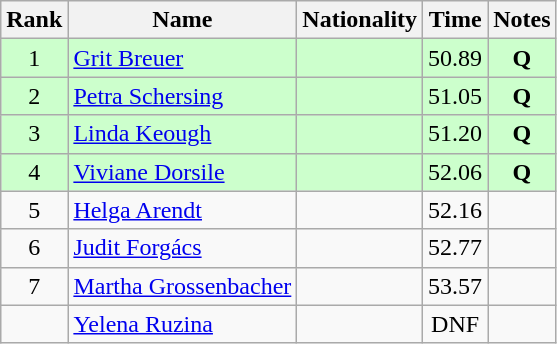<table class="wikitable sortable" style="text-align:center">
<tr>
<th>Rank</th>
<th>Name</th>
<th>Nationality</th>
<th>Time</th>
<th>Notes</th>
</tr>
<tr bgcolor=ccffcc>
<td>1</td>
<td align=left><a href='#'>Grit Breuer</a></td>
<td align=left></td>
<td>50.89</td>
<td><strong>Q</strong></td>
</tr>
<tr bgcolor=ccffcc>
<td>2</td>
<td align=left><a href='#'>Petra Schersing</a></td>
<td align=left></td>
<td>51.05</td>
<td><strong>Q</strong></td>
</tr>
<tr bgcolor=ccffcc>
<td>3</td>
<td align=left><a href='#'>Linda Keough</a></td>
<td align=left></td>
<td>51.20</td>
<td><strong>Q</strong></td>
</tr>
<tr bgcolor=ccffcc>
<td>4</td>
<td align=left><a href='#'>Viviane Dorsile</a></td>
<td align=left></td>
<td>52.06</td>
<td><strong>Q</strong></td>
</tr>
<tr>
<td>5</td>
<td align=left><a href='#'>Helga Arendt</a></td>
<td align=left></td>
<td>52.16</td>
<td></td>
</tr>
<tr>
<td>6</td>
<td align=left><a href='#'>Judit Forgács</a></td>
<td align=left></td>
<td>52.77</td>
<td></td>
</tr>
<tr>
<td>7</td>
<td align=left><a href='#'>Martha Grossenbacher</a></td>
<td align=left></td>
<td>53.57</td>
<td></td>
</tr>
<tr>
<td></td>
<td align=left><a href='#'>Yelena Ruzina</a></td>
<td align=left></td>
<td>DNF</td>
<td></td>
</tr>
</table>
